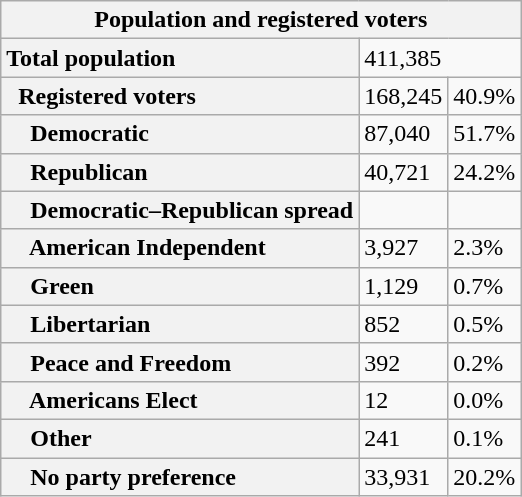<table class="wikitable collapsible collapsed">
<tr>
<th colspan=3>Population and registered voters</th>
</tr>
<tr>
<th scope="row" style="text-align: left;">Total population</th>
<td colspan=2>411,385</td>
</tr>
<tr>
<th scope="row" style="text-align: left;">  Registered voters</th>
<td>168,245</td>
<td>40.9%</td>
</tr>
<tr>
<th scope="row" style="text-align: left;">    Democratic</th>
<td>87,040</td>
<td>51.7%</td>
</tr>
<tr>
<th scope="row" style="text-align: left;">    Republican</th>
<td>40,721</td>
<td>24.2%</td>
</tr>
<tr>
<th scope="row" style="text-align: left;">    Democratic–Republican spread</th>
<td></td>
<td></td>
</tr>
<tr>
<th scope="row" style="text-align: left;">    American Independent</th>
<td>3,927</td>
<td>2.3%</td>
</tr>
<tr>
<th scope="row" style="text-align: left;">    Green</th>
<td>1,129</td>
<td>0.7%</td>
</tr>
<tr>
<th scope="row" style="text-align: left;">    Libertarian</th>
<td>852</td>
<td>0.5%</td>
</tr>
<tr>
<th scope="row" style="text-align: left;">    Peace and Freedom</th>
<td>392</td>
<td>0.2%</td>
</tr>
<tr>
<th scope="row" style="text-align: left;">    Americans Elect</th>
<td>12</td>
<td>0.0%</td>
</tr>
<tr>
<th scope="row" style="text-align: left;">    Other</th>
<td>241</td>
<td>0.1%</td>
</tr>
<tr>
<th scope="row" style="text-align: left;">    No party preference</th>
<td>33,931</td>
<td>20.2%</td>
</tr>
</table>
